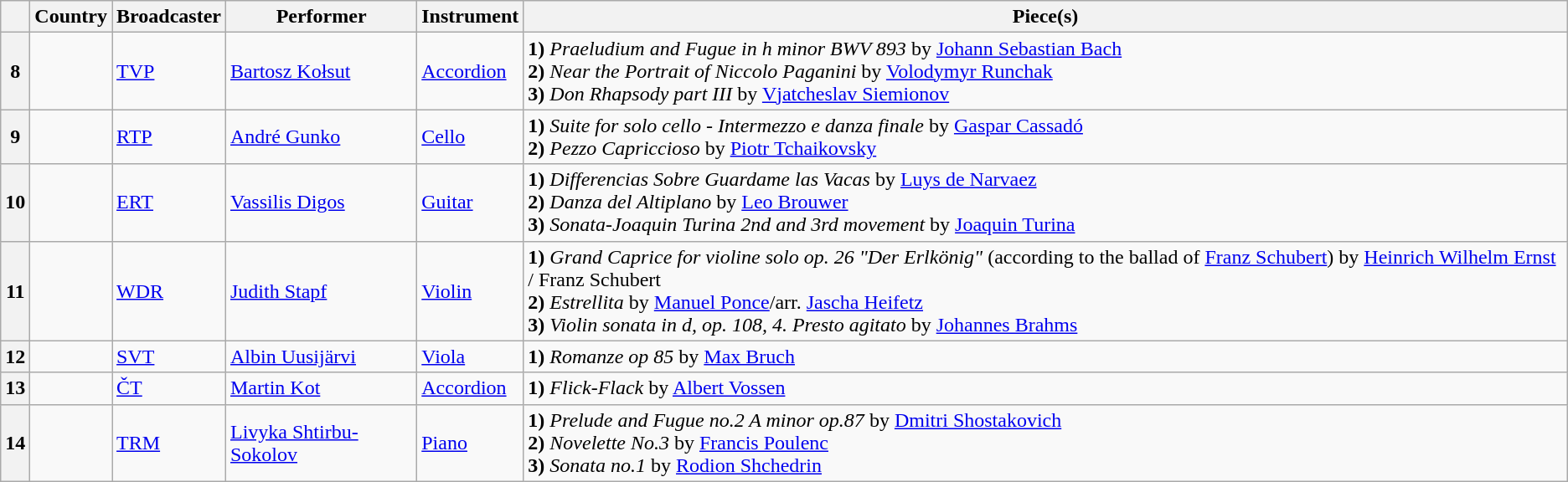<table class="wikitable sortable plainrowheaders">
<tr>
<th scope="col"></th>
<th scope="col">Country</th>
<th scope="col">Broadcaster</th>
<th scope="col">Performer</th>
<th scope="col">Instrument</th>
<th scope="col">Piece(s)</th>
</tr>
<tr>
<th scope="row" style="text-align:center;">8</th>
<td></td>
<td><a href='#'>TVP</a></td>
<td><a href='#'>Bartosz Kołsut</a></td>
<td><a href='#'>Accordion</a></td>
<td><strong>1)</strong> <em>Praeludium and Fugue in h minor BWV 893</em> by <a href='#'>Johann Sebastian Bach</a><br><strong>2)</strong> <em>Near the Portrait of Niccolo Paganini</em> by <a href='#'>Volodymyr Runchak</a><br><strong>3)</strong> <em>Don Rhapsody part III</em> by <a href='#'>Vjatcheslav Siemionov</a></td>
</tr>
<tr>
<th scope="row" style="text-align:center;">9</th>
<td></td>
<td><a href='#'>RTP</a></td>
<td><a href='#'>André Gunko</a></td>
<td><a href='#'>Cello</a></td>
<td><strong>1)</strong> <em>Suite for solo cello - Intermezzo e danza finale</em> by <a href='#'>Gaspar Cassadó</a><br><strong>2)</strong> <em>Pezzo Capriccioso</em> by <a href='#'>Piotr Tchaikovsky</a></td>
</tr>
<tr>
<th scope="row" style="text-align:center;">10</th>
<td></td>
<td><a href='#'>ERT</a></td>
<td><a href='#'>Vassilis Digos</a></td>
<td><a href='#'>Guitar</a></td>
<td><strong>1)</strong> <em>Differencias Sobre Guardame las Vacas</em> by <a href='#'>Luys de Narvaez</a><br><strong>2)</strong> <em>Danza del Altiplano</em> by <a href='#'>Leo Brouwer</a><br><strong>3)</strong> <em>Sonata-Joaquin Turina 2nd and 3rd movement</em> by <a href='#'>Joaquin Turina</a></td>
</tr>
<tr>
<th scope="row" style="text-align:center;">11</th>
<td></td>
<td><a href='#'>WDR</a></td>
<td><a href='#'>Judith Stapf</a></td>
<td><a href='#'>Violin</a></td>
<td><strong>1)</strong> <em>Grand Caprice for violine solo op. 26 "Der Erlkönig"</em> (according to the ballad of <a href='#'>Franz Schubert</a>) by <a href='#'>Heinrich Wilhelm Ernst</a> / Franz Schubert<br><strong>2)</strong> <em>Estrellita</em> by <a href='#'>Manuel Ponce</a>/arr. <a href='#'>Jascha Heifetz</a><br><strong>3)</strong> <em>Violin sonata in d, op. 108, 4. Presto agitato</em> by <a href='#'>Johannes Brahms</a></td>
</tr>
<tr>
<th scope="row" style="text-align:center;">12</th>
<td></td>
<td><a href='#'>SVT</a></td>
<td><a href='#'>Albin Uusijärvi</a></td>
<td><a href='#'>Viola</a></td>
<td><strong>1)</strong> <em>Romanze op 85</em> by <a href='#'>Max Bruch</a></td>
</tr>
<tr>
<th scope="row" style="text-align:center;">13</th>
<td></td>
<td><a href='#'>ČT</a></td>
<td><a href='#'>Martin Kot</a></td>
<td><a href='#'>Accordion</a></td>
<td><strong>1)</strong> <em>Flick-Flack</em> by <a href='#'>Albert Vossen</a></td>
</tr>
<tr>
<th scope="row" style="text-align:center;">14</th>
<td></td>
<td><a href='#'>TRM</a></td>
<td><a href='#'>Livyka Shtirbu-Sokolov</a></td>
<td><a href='#'>Piano</a></td>
<td><strong>1)</strong> <em>Prelude and Fugue no.2 A minor op.87</em> by <a href='#'>Dmitri Shostakovich</a><br><strong>2)</strong> <em>Novelette No.3</em> by <a href='#'>Francis Poulenc</a><br><strong>3)</strong> <em>Sonata no.1</em> by <a href='#'>Rodion Shchedrin</a></td>
</tr>
</table>
